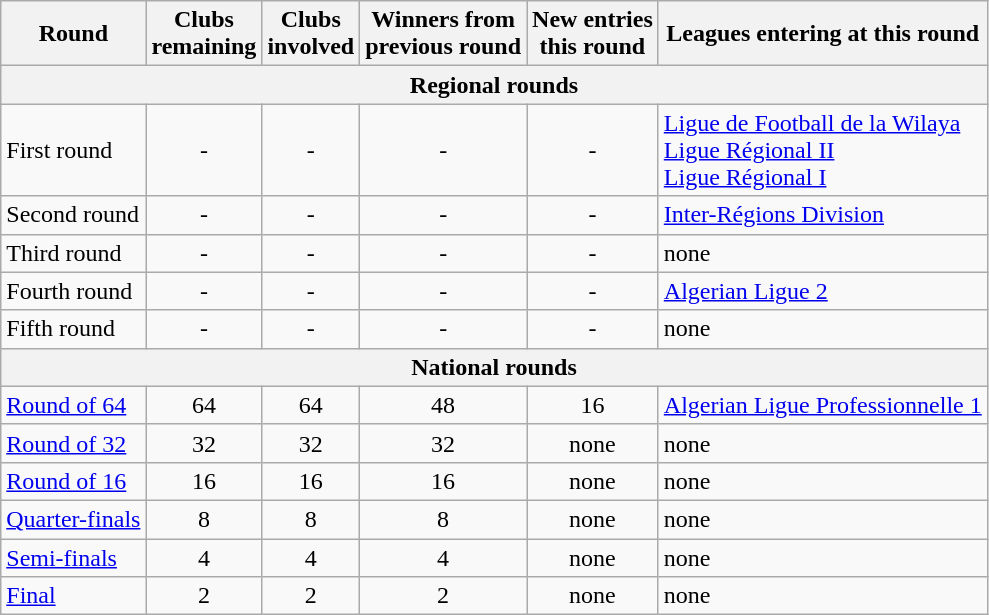<table class="wikitable">
<tr>
<th>Round</th>
<th>Clubs<br>remaining</th>
<th>Clubs<br>involved</th>
<th>Winners from<br>previous round</th>
<th>New entries<br>this round</th>
<th>Leagues entering at this round</th>
</tr>
<tr>
<th colspan=6>Regional rounds</th>
</tr>
<tr>
<td>First round</td>
<td style="text-align:center;">-</td>
<td style="text-align:center;">-</td>
<td style="text-align:center;">-</td>
<td style="text-align:center;">-</td>
<td><a href='#'>Ligue de Football de la Wilaya</a><br><a href='#'>Ligue Régional II</a><br><a href='#'>Ligue Régional I</a></td>
</tr>
<tr>
<td>Second round</td>
<td style="text-align:center;">-</td>
<td style="text-align:center;">-</td>
<td style="text-align:center;">-</td>
<td style="text-align:center;">-</td>
<td><a href='#'>Inter-Régions Division</a></td>
</tr>
<tr>
<td>Third round</td>
<td style="text-align:center;">-</td>
<td style="text-align:center;">-</td>
<td style="text-align:center;">-</td>
<td style="text-align:center;">-</td>
<td>none</td>
</tr>
<tr>
<td>Fourth round</td>
<td style="text-align:center;">-</td>
<td style="text-align:center;">-</td>
<td style="text-align:center;">-</td>
<td style="text-align:center;">-</td>
<td><a href='#'>Algerian Ligue 2</a></td>
</tr>
<tr>
<td>Fifth round</td>
<td style="text-align:center;">-</td>
<td style="text-align:center;">-</td>
<td style="text-align:center;">-</td>
<td style="text-align:center;">-</td>
<td>none</td>
</tr>
<tr>
<th colspan=6>National rounds</th>
</tr>
<tr>
<td><a href='#'>Round of 64</a></td>
<td style="text-align:center;">64</td>
<td style="text-align:center;">64</td>
<td style="text-align:center;">48</td>
<td style="text-align:center;">16</td>
<td><a href='#'>Algerian Ligue Professionnelle 1</a></td>
</tr>
<tr>
<td><a href='#'>Round of 32</a></td>
<td style="text-align:center;">32</td>
<td style="text-align:center;">32</td>
<td style="text-align:center;">32</td>
<td style="text-align:center;">none</td>
<td>none</td>
</tr>
<tr>
<td><a href='#'>Round of 16</a></td>
<td style="text-align:center;">16</td>
<td style="text-align:center;">16</td>
<td style="text-align:center;">16</td>
<td style="text-align:center;">none</td>
<td>none</td>
</tr>
<tr>
<td><a href='#'>Quarter-finals</a></td>
<td style="text-align:center;">8</td>
<td style="text-align:center;">8</td>
<td style="text-align:center;">8</td>
<td style="text-align:center;">none</td>
<td>none</td>
</tr>
<tr>
<td><a href='#'>Semi-finals</a></td>
<td style="text-align:center;">4</td>
<td style="text-align:center;">4</td>
<td style="text-align:center;">4</td>
<td style="text-align:center;">none</td>
<td>none</td>
</tr>
<tr>
<td><a href='#'>Final</a></td>
<td style="text-align:center;">2</td>
<td style="text-align:center;">2</td>
<td style="text-align:center;">2</td>
<td style="text-align:center;">none</td>
<td>none</td>
</tr>
</table>
